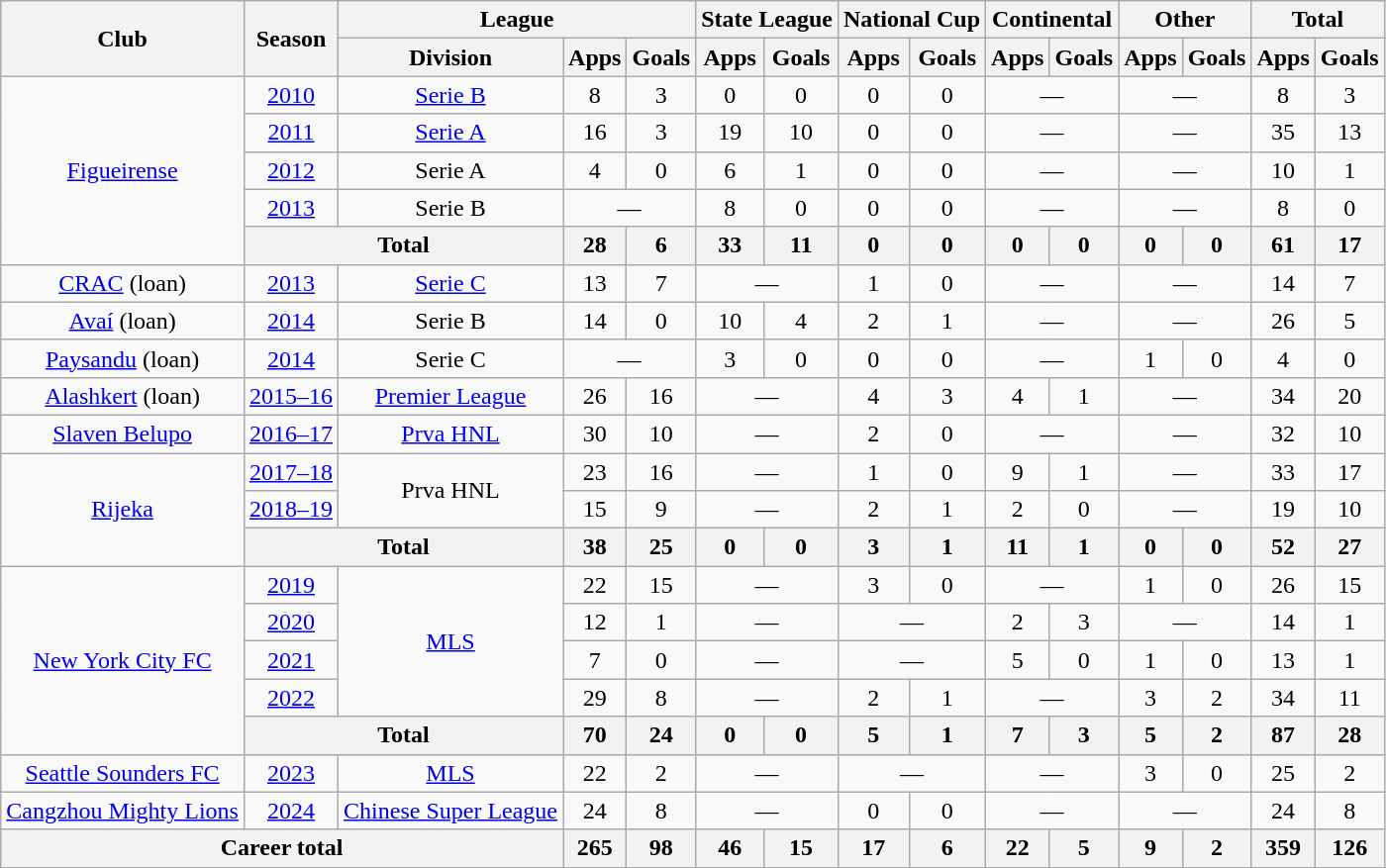<table class="wikitable" style="text-align:center">
<tr>
<th rowspan="2">Club</th>
<th rowspan="2">Season</th>
<th colspan="3">League</th>
<th colspan="2">State League</th>
<th colspan="2">National Cup</th>
<th colspan="2">Continental</th>
<th colspan="2">Other</th>
<th colspan="2">Total</th>
</tr>
<tr>
<th>Division</th>
<th>Apps</th>
<th>Goals</th>
<th>Apps</th>
<th>Goals</th>
<th>Apps</th>
<th>Goals</th>
<th>Apps</th>
<th>Goals</th>
<th>Apps</th>
<th>Goals</th>
<th>Apps</th>
<th>Goals</th>
</tr>
<tr>
<td rowspan="5"><a href='#'>Figueirense</a></td>
<td><a href='#'>2010</a></td>
<td><a href='#'>Serie B</a></td>
<td>8</td>
<td>3</td>
<td>0</td>
<td>0</td>
<td>0</td>
<td>0</td>
<td colspan="2">—</td>
<td colspan="2">—</td>
<td>8</td>
<td>3</td>
</tr>
<tr>
<td><a href='#'>2011</a></td>
<td><a href='#'>Serie A</a></td>
<td>16</td>
<td>3</td>
<td>19</td>
<td>10</td>
<td>0</td>
<td>0</td>
<td colspan="2">—</td>
<td colspan="2">—</td>
<td>35</td>
<td>13</td>
</tr>
<tr>
<td><a href='#'>2012</a></td>
<td>Serie A</td>
<td>4</td>
<td>0</td>
<td>6</td>
<td>1</td>
<td>0</td>
<td>0</td>
<td colspan="2">—</td>
<td colspan="2">—</td>
<td>10</td>
<td>1</td>
</tr>
<tr>
<td><a href='#'>2013</a></td>
<td>Serie B</td>
<td colspan="2">—</td>
<td>8</td>
<td>0</td>
<td>0</td>
<td>0</td>
<td colspan="2">—</td>
<td colspan="2">—</td>
<td>8</td>
<td>0</td>
</tr>
<tr>
<th colspan="2">Total</th>
<th>28</th>
<th>6</th>
<th>33</th>
<th>11</th>
<th>0</th>
<th>0</th>
<th>0</th>
<th>0</th>
<th>0</th>
<th>0</th>
<th>61</th>
<th>17</th>
</tr>
<tr>
<td><a href='#'>CRAC</a> (loan)</td>
<td><a href='#'>2013</a></td>
<td><a href='#'>Serie C</a></td>
<td>13</td>
<td>7</td>
<td colspan="2">—</td>
<td>1</td>
<td>0</td>
<td colspan="2">—</td>
<td colspan="2">—</td>
<td>14</td>
<td>7</td>
</tr>
<tr>
<td><a href='#'>Avaí</a> (loan)</td>
<td><a href='#'>2014</a></td>
<td>Serie B</td>
<td>14</td>
<td>0</td>
<td>10</td>
<td>4</td>
<td>2</td>
<td>1</td>
<td colspan="2">—</td>
<td colspan="2">—</td>
<td>26</td>
<td>5</td>
</tr>
<tr>
<td><a href='#'>Paysandu</a>  (loan)</td>
<td><a href='#'>2014</a></td>
<td>Serie C</td>
<td colspan="2">—</td>
<td>3</td>
<td>0</td>
<td>0</td>
<td>0</td>
<td colspan="2">—</td>
<td>1</td>
<td>0</td>
<td>4</td>
<td>0</td>
</tr>
<tr>
<td><a href='#'>Alashkert</a> (loan)</td>
<td><a href='#'>2015–16</a></td>
<td><a href='#'>Premier League</a></td>
<td>26</td>
<td>16</td>
<td colspan="2">—</td>
<td>4</td>
<td>3</td>
<td>4</td>
<td>1</td>
<td colspan="2">—</td>
<td>34</td>
<td>20</td>
</tr>
<tr>
<td><a href='#'>Slaven Belupo</a></td>
<td><a href='#'>2016–17</a></td>
<td><a href='#'>Prva HNL</a></td>
<td>30</td>
<td>10</td>
<td colspan="2">—</td>
<td>2</td>
<td>0</td>
<td colspan="2">—</td>
<td colspan="2">—</td>
<td>32</td>
<td>10</td>
</tr>
<tr>
<td rowspan="3"><a href='#'>Rijeka</a></td>
<td><a href='#'>2017–18</a></td>
<td rowspan="2">Prva HNL</td>
<td>23</td>
<td>16</td>
<td colspan="2">—</td>
<td>1</td>
<td>0</td>
<td>9</td>
<td>1</td>
<td colspan="2">—</td>
<td>33</td>
<td>17</td>
</tr>
<tr>
<td><a href='#'>2018–19</a></td>
<td>15</td>
<td>9</td>
<td colspan="2">—</td>
<td>2</td>
<td>1</td>
<td>2</td>
<td>0</td>
<td colspan="2">—</td>
<td>19</td>
<td>10</td>
</tr>
<tr>
<th colspan="2">Total</th>
<th>38</th>
<th>25</th>
<th>0</th>
<th>0</th>
<th>3</th>
<th>1</th>
<th>11</th>
<th>1</th>
<th>0</th>
<th>0</th>
<th>52</th>
<th>27</th>
</tr>
<tr>
<td rowspan="5"><a href='#'>New York City FC</a></td>
<td><a href='#'>2019</a></td>
<td rowspan="4"><a href='#'>MLS</a></td>
<td>22</td>
<td>15</td>
<td colspan="2">—</td>
<td>3</td>
<td>0</td>
<td colspan="2">—</td>
<td>1</td>
<td>0</td>
<td>26</td>
<td>15</td>
</tr>
<tr>
<td><a href='#'>2020</a></td>
<td>12</td>
<td>1</td>
<td colspan="2">—</td>
<td colspan="2">—</td>
<td>2</td>
<td>3</td>
<td colspan="2">—</td>
<td>14</td>
<td>1</td>
</tr>
<tr>
<td><a href='#'>2021</a></td>
<td>7</td>
<td>0</td>
<td colspan="2">—</td>
<td colspan="2">—</td>
<td>5</td>
<td>0</td>
<td>1</td>
<td>0</td>
<td>13</td>
<td>1</td>
</tr>
<tr>
<td><a href='#'>2022</a></td>
<td>29</td>
<td>8</td>
<td colspan="2">—</td>
<td>2</td>
<td>1</td>
<td colspan="2">—</td>
<td>3</td>
<td>2</td>
<td>34</td>
<td>11</td>
</tr>
<tr>
<th colspan="2">Total</th>
<th>70</th>
<th>24</th>
<th>0</th>
<th>0</th>
<th>5</th>
<th>1</th>
<th>7</th>
<th>3</th>
<th>5</th>
<th>2</th>
<th>87</th>
<th>28</th>
</tr>
<tr>
<td><a href='#'>Seattle Sounders FC</a></td>
<td><a href='#'>2023</a></td>
<td><a href='#'>MLS</a></td>
<td>22</td>
<td>2</td>
<td colspan="2">—</td>
<td colspan="2">—</td>
<td colspan="2">—</td>
<td>3</td>
<td>0</td>
<td>25</td>
<td>2</td>
</tr>
<tr>
<td><a href='#'>Cangzhou Mighty Lions</a></td>
<td><a href='#'>2024</a></td>
<td><a href='#'>Chinese Super League</a></td>
<td>24</td>
<td>8</td>
<td colspan="2">—</td>
<td>0</td>
<td>0</td>
<td colspan="2">—</td>
<td colspan="2">—</td>
<td>24</td>
<td>8</td>
</tr>
<tr>
<th colspan="3">Career total</th>
<th>265</th>
<th>98</th>
<th>46</th>
<th>15</th>
<th>17</th>
<th>6</th>
<th>22</th>
<th>5</th>
<th>9</th>
<th>2</th>
<th>359</th>
<th>126</th>
</tr>
</table>
